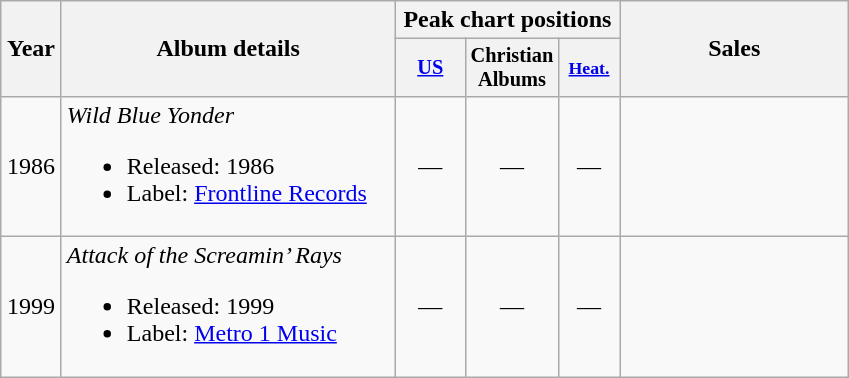<table class="wikitable" style="text-align:center;">
<tr>
<th rowspan="2" width="33">Year</th>
<th rowspan="2" width="215">Album details</th>
<th colspan="3">Peak chart positions</th>
<th rowspan="2" width="145">Sales</th>
</tr>
<tr>
<th style="width:3em;font-size:85%"><a href='#'>US</a></th>
<th style="width:3em;font-size:85%">Christian Albums</th>
<th style="width:3em;font-size:74%"><a href='#'>Heat.</a></th>
</tr>
<tr>
<td>1986</td>
<td align="left"><em>Wild Blue Yonder</em><br><ul><li>Released: 1986</li><li>Label: <a href='#'>Frontline Records</a></li></ul></td>
<td>—</td>
<td>—</td>
<td>—</td>
<td></td>
</tr>
<tr>
<td>1999</td>
<td align="left"><em>Attack of the Screamin’ Rays</em><br><ul><li>Released: 1999</li><li>Label: <a href='#'>Metro 1 Music</a></li></ul></td>
<td>—</td>
<td>—</td>
<td>—</td>
<td></td>
</tr>
</table>
